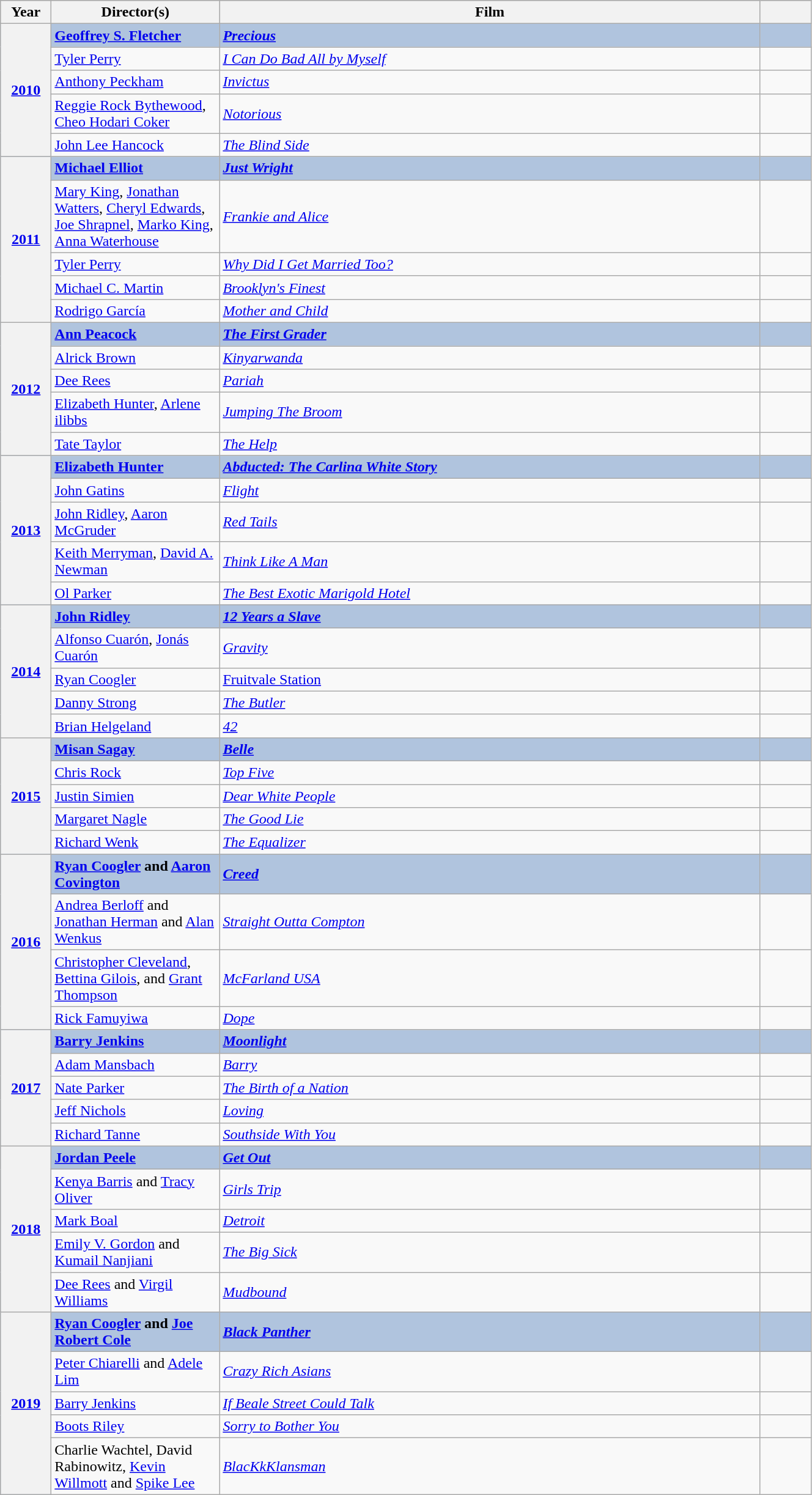<table class="wikitable" style="width:70%;">
<tr style="background:#bebebe;">
<th scope="col" style="width:3em;">Year</th>
<th scope="col" style="width:11em;">Director(s)</th>
<th scope="col">Film</th>
<th scope="col" style="width:3em;"></th>
</tr>
<tr style="background:#B0C4DE; font-weight:bold;">
<th scope="row" rowspan="5" style="text-align:center;"><a href='#'>2010</a></th>
<td><a href='#'>Geoffrey S. Fletcher</a></td>
<td><em><a href='#'>Precious</a></em></td>
<td></td>
</tr>
<tr>
<td><a href='#'>Tyler Perry</a></td>
<td><em><a href='#'>I Can Do Bad All by Myself</a></em></td>
<td></td>
</tr>
<tr>
<td><a href='#'>Anthony Peckham</a></td>
<td><em><a href='#'>Invictus</a></em></td>
<td></td>
</tr>
<tr>
<td><a href='#'>Reggie Rock Bythewood</a>, <a href='#'>Cheo Hodari Coker</a></td>
<td><em><a href='#'>Notorious</a></em></td>
<td></td>
</tr>
<tr>
<td><a href='#'>John Lee Hancock</a></td>
<td><em><a href='#'>The Blind Side</a></em></td>
<td></td>
</tr>
<tr style="background:#B0C4DE; font-weight:bold;">
<th scope="row" rowspan="5" style="text-align:center;"><a href='#'>2011</a></th>
<td><a href='#'>Michael Elliot</a></td>
<td><em><a href='#'>Just Wright</a></em></td>
<td></td>
</tr>
<tr>
<td><a href='#'>Mary King</a>, <a href='#'>Jonathan Watters</a>, <a href='#'>Cheryl Edwards</a>, <a href='#'>Joe Shrapnel</a>,  <a href='#'>Marko King</a>, <a href='#'>Anna Waterhouse</a></td>
<td><em><a href='#'>Frankie and Alice</a></em></td>
<td></td>
</tr>
<tr>
<td><a href='#'>Tyler Perry</a></td>
<td><em><a href='#'>Why Did I Get Married Too?</a></em></td>
<td></td>
</tr>
<tr>
<td><a href='#'>Michael C. Martin</a></td>
<td><em><a href='#'>Brooklyn's Finest</a></em></td>
<td></td>
</tr>
<tr>
<td><a href='#'>Rodrigo García</a></td>
<td><em><a href='#'>Mother and Child</a></em></td>
<td></td>
</tr>
<tr style="background:#B0C4DE; font-weight:bold;">
<th scope="row" rowspan="5" style="text-align:center;"><a href='#'>2012</a></th>
<td><a href='#'>Ann Peacock</a></td>
<td><em><a href='#'>The First Grader</a></em></td>
<td></td>
</tr>
<tr>
<td><a href='#'>Alrick Brown</a></td>
<td><em><a href='#'>Kinyarwanda</a></em></td>
<td></td>
</tr>
<tr>
<td><a href='#'>Dee Rees</a></td>
<td><em><a href='#'>Pariah</a></em></td>
<td></td>
</tr>
<tr>
<td><a href='#'>Elizabeth Hunter</a>, <a href='#'>Arlene ilibbs</a></td>
<td><em><a href='#'>Jumping The Broom</a></em></td>
<td></td>
</tr>
<tr>
<td><a href='#'>Tate Taylor</a></td>
<td><em><a href='#'>The Help</a></em></td>
</tr>
<tr style="background:#B0C4DE; font-weight:bold;">
<th scope="row" rowspan="5" style="text-align:center;"><a href='#'>2013</a></th>
<td><a href='#'>Elizabeth Hunter</a></td>
<td><em><a href='#'>Abducted: The Carlina White Story</a></em></td>
<td></td>
</tr>
<tr>
<td><a href='#'>John Gatins</a></td>
<td><em><a href='#'>Flight</a></em></td>
<td></td>
</tr>
<tr>
<td><a href='#'>John Ridley</a>, <a href='#'>Aaron McGruder</a></td>
<td><em><a href='#'>Red Tails</a></em></td>
<td></td>
</tr>
<tr>
<td><a href='#'>Keith Merryman</a>, <a href='#'>David A. Newman</a></td>
<td><em><a href='#'>Think Like A Man</a></em></td>
<td></td>
</tr>
<tr>
<td><a href='#'>Ol Parker</a></td>
<td><em><a href='#'>The Best Exotic Marigold Hotel</a></em></td>
<td></td>
</tr>
<tr style="background:#B0C4DE; font-weight:bold;">
<th scope="row" rowspan="5" style="text-align:center;"><a href='#'>2014</a></th>
<td><a href='#'>John Ridley</a></td>
<td><em><a href='#'>12 Years a Slave</a></em></td>
<td></td>
</tr>
<tr>
<td><a href='#'>Alfonso Cuarón</a>, <a href='#'>Jonás Cuarón</a></td>
<td><em><a href='#'>Gravity</a></em></td>
<td></td>
</tr>
<tr>
<td><a href='#'>Ryan Coogler</a></td>
<td><a href='#'>Fruitvale Station</a></td>
<td></td>
</tr>
<tr>
<td><a href='#'>Danny Strong</a></td>
<td><em><a href='#'>The Butler</a></em></td>
<td></td>
</tr>
<tr>
<td><a href='#'>Brian Helgeland</a></td>
<td><em><a href='#'>42</a></em></td>
<td></td>
</tr>
<tr style="background:#B0C4DE; font-weight:bold;">
<th scope="row" rowspan="5" style="text-align:center;"><a href='#'>2015</a></th>
<td><a href='#'>Misan Sagay</a></td>
<td><em><a href='#'>Belle</a></em></td>
<td></td>
</tr>
<tr>
<td><a href='#'>Chris Rock</a></td>
<td><em><a href='#'>Top Five</a></em></td>
<td></td>
</tr>
<tr>
<td><a href='#'>Justin Simien</a></td>
<td><em><a href='#'>Dear White People</a></em></td>
<td></td>
</tr>
<tr>
<td><a href='#'>Margaret Nagle</a></td>
<td><em><a href='#'>The Good Lie</a></em></td>
<td></td>
</tr>
<tr>
<td><a href='#'>Richard Wenk</a></td>
<td><em><a href='#'>The Equalizer</a></em></td>
<td></td>
</tr>
<tr style="background:#B0C4DE; font-weight:bold;">
<th scope="row" rowspan="4" style="text-align:center;"><a href='#'>2016</a></th>
<td><a href='#'>Ryan Coogler</a> and <a href='#'>Aaron Covington</a></td>
<td><em><a href='#'>Creed</a></em></td>
<td></td>
</tr>
<tr>
<td><a href='#'>Andrea Berloff</a> and <a href='#'>Jonathan Herman</a> and <a href='#'>Alan Wenkus</a></td>
<td><em><a href='#'>Straight Outta Compton</a></em></td>
<td></td>
</tr>
<tr>
<td><a href='#'>Christopher Cleveland</a>, <a href='#'>Bettina Gilois</a>, and <a href='#'>Grant Thompson</a></td>
<td><em><a href='#'>McFarland USA</a></em></td>
<td></td>
</tr>
<tr>
<td><a href='#'>Rick Famuyiwa</a></td>
<td><em><a href='#'>Dope</a></em></td>
<td></td>
</tr>
<tr style="background:#B0C4DE; font-weight:bold;">
<th scope="row" rowspan="5" style="text-align:center;"><a href='#'>2017</a></th>
<td><a href='#'>Barry Jenkins</a></td>
<td><em><a href='#'>Moonlight</a></em></td>
<td></td>
</tr>
<tr>
<td><a href='#'>Adam Mansbach</a></td>
<td><em><a href='#'>Barry</a></em></td>
<td></td>
</tr>
<tr>
<td><a href='#'>Nate Parker</a></td>
<td><em><a href='#'>The Birth of a Nation</a></em></td>
<td></td>
</tr>
<tr>
<td><a href='#'>Jeff Nichols</a></td>
<td><em><a href='#'>Loving</a></em></td>
<td></td>
</tr>
<tr>
<td><a href='#'>Richard Tanne</a></td>
<td><em><a href='#'>Southside With You</a></em></td>
<td></td>
</tr>
<tr style="background:#B0C4DE; font-weight:bold;">
<th scope="row" rowspan="5" style="text-align:center;"><a href='#'>2018</a></th>
<td><a href='#'>Jordan Peele</a></td>
<td><em><a href='#'>Get Out</a></em></td>
<td></td>
</tr>
<tr>
<td><a href='#'>Kenya Barris</a> and <a href='#'>Tracy Oliver</a></td>
<td><em><a href='#'>Girls Trip</a></em></td>
<td></td>
</tr>
<tr>
<td><a href='#'>Mark Boal</a></td>
<td><em><a href='#'>Detroit</a></em></td>
<td></td>
</tr>
<tr>
<td><a href='#'>Emily V. Gordon</a> and <a href='#'>Kumail Nanjiani</a></td>
<td><em><a href='#'>The Big Sick</a></em></td>
<td></td>
</tr>
<tr>
<td><a href='#'>Dee Rees</a> and <a href='#'>Virgil Williams</a></td>
<td><em><a href='#'>Mudbound</a></em></td>
<td></td>
</tr>
<tr style="background:#B0C4DE; font-weight:bold;">
<th scope="row" rowspan="5" style="text-align:center;"><a href='#'>2019</a></th>
<td><a href='#'>Ryan Coogler</a> and <a href='#'>Joe Robert Cole</a></td>
<td><em><a href='#'>Black Panther</a></em></td>
<td></td>
</tr>
<tr>
<td><a href='#'>Peter Chiarelli</a> and <a href='#'>Adele Lim</a></td>
<td><em><a href='#'>Crazy Rich Asians</a></em></td>
<td></td>
</tr>
<tr>
<td><a href='#'>Barry Jenkins</a></td>
<td><em><a href='#'>If Beale Street Could Talk</a></em></td>
<td></td>
</tr>
<tr>
<td><a href='#'>Boots Riley</a></td>
<td><em><a href='#'>Sorry to Bother You</a></em></td>
<td></td>
</tr>
<tr>
<td>Charlie Wachtel, David Rabinowitz, <a href='#'>Kevin Willmott</a> and <a href='#'>Spike Lee</a></td>
<td><em><a href='#'>BlacKkKlansman</a></em></td>
<td></td>
</tr>
</table>
